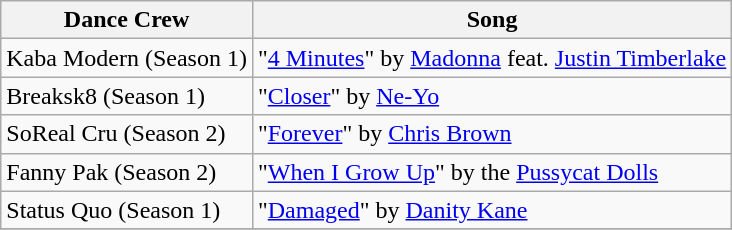<table class="wikitable" border="1">
<tr>
<th>Dance Crew</th>
<th>Song</th>
</tr>
<tr>
<td>Kaba Modern (Season 1)</td>
<td>"<a href='#'>4 Minutes</a>" by <a href='#'>Madonna</a> feat. <a href='#'>Justin Timberlake</a></td>
</tr>
<tr>
<td>Breaksk8 (Season 1)</td>
<td>"<a href='#'>Closer</a>" by <a href='#'>Ne-Yo</a></td>
</tr>
<tr>
<td>SoReal Cru (Season 2)</td>
<td>"<a href='#'>Forever</a>" by <a href='#'>Chris Brown</a></td>
</tr>
<tr>
<td>Fanny Pak (Season 2)</td>
<td>"<a href='#'>When I Grow Up</a>" by the <a href='#'>Pussycat Dolls</a></td>
</tr>
<tr>
<td>Status Quo (Season 1)</td>
<td>"<a href='#'>Damaged</a>" by <a href='#'>Danity Kane</a></td>
</tr>
<tr>
</tr>
</table>
